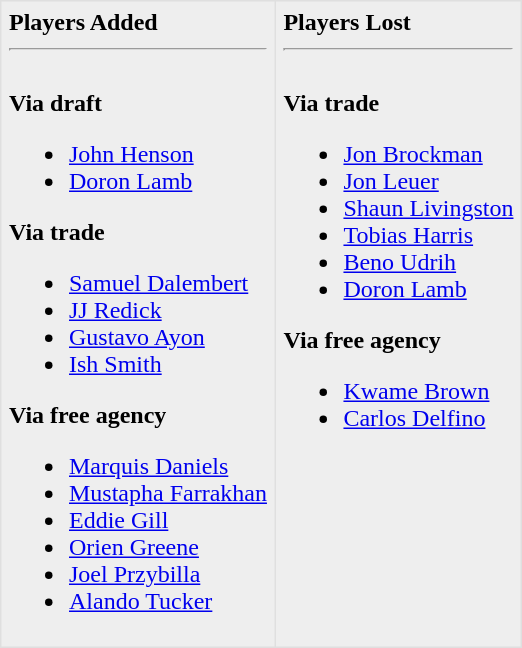<table border=1 style="border-collapse:collapse; background-color:#eeeeee" bordercolor="#DFDFDF" cellpadding="5">
<tr>
<td valign="top"><strong>Players Added</strong> <hr><br><strong>Via draft</strong><ul><li><a href='#'>John Henson</a></li><li><a href='#'>Doron Lamb</a></li></ul><strong>Via trade</strong><ul><li><a href='#'>Samuel Dalembert</a></li><li><a href='#'>JJ Redick</a></li><li><a href='#'>Gustavo Ayon</a></li><li><a href='#'>Ish Smith</a></li></ul><strong>Via free agency</strong><ul><li><a href='#'>Marquis Daniels</a></li><li><a href='#'>Mustapha Farrakhan</a></li><li><a href='#'>Eddie Gill</a></li><li><a href='#'>Orien Greene</a></li><li><a href='#'>Joel Przybilla</a></li><li><a href='#'>Alando Tucker</a></li></ul></td>
<td valign="top"><strong>Players Lost</strong> <hr><br><strong>Via trade</strong><ul><li><a href='#'>Jon Brockman</a></li><li><a href='#'>Jon Leuer</a></li><li><a href='#'>Shaun Livingston</a></li><li><a href='#'>Tobias Harris</a></li><li><a href='#'>Beno Udrih</a></li><li><a href='#'>Doron Lamb</a></li></ul><strong>Via free agency</strong><ul><li><a href='#'>Kwame Brown</a></li><li><a href='#'>Carlos Delfino</a></li></ul></td>
</tr>
</table>
